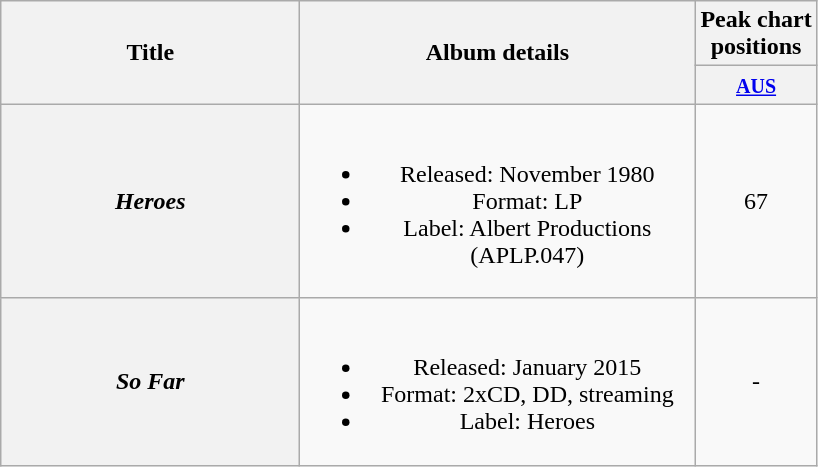<table class="wikitable plainrowheaders" style="text-align:center;" border="1">
<tr>
<th scope="col" rowspan="2" style="width:12em;">Title</th>
<th scope="col" rowspan="2" style="width:16em;">Album details</th>
<th scope="col" colspan="1">Peak chart<br>positions</th>
</tr>
<tr>
<th scope="col" style="text-align:center;"><small><a href='#'>AUS</a></small><br></th>
</tr>
<tr>
<th scope="row"><em>Heroes</em></th>
<td><br><ul><li>Released: November 1980</li><li>Format: LP</li><li>Label: Albert Productions (APLP.047)</li></ul></td>
<td>67</td>
</tr>
<tr>
<th scope="row"><em>So Far</em></th>
<td><br><ul><li>Released: January 2015</li><li>Format: 2xCD, DD, streaming</li><li>Label: Heroes</li></ul></td>
<td>-</td>
</tr>
</table>
